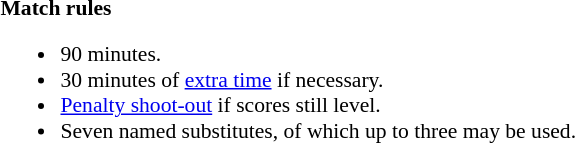<table style="width:100%; font-size:90%;">
<tr>
<td><br><strong>Match rules</strong><ul><li>90 minutes.</li><li>30 minutes of <a href='#'>extra time</a> if necessary.</li><li><a href='#'>Penalty shoot-out</a> if scores still level.</li><li>Seven named substitutes, of which up to three may be used.</li></ul></td>
</tr>
</table>
